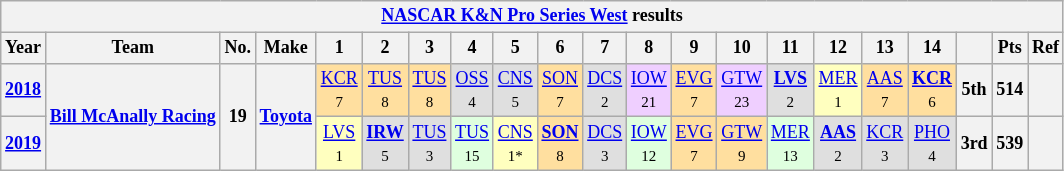<table class="wikitable" style="text-align:center; font-size:75%">
<tr>
<th colspan=23><a href='#'>NASCAR K&N Pro Series West</a> results</th>
</tr>
<tr>
<th>Year</th>
<th>Team</th>
<th>No.</th>
<th>Make</th>
<th>1</th>
<th>2</th>
<th>3</th>
<th>4</th>
<th>5</th>
<th>6</th>
<th>7</th>
<th>8</th>
<th>9</th>
<th>10</th>
<th>11</th>
<th>12</th>
<th>13</th>
<th>14</th>
<th></th>
<th>Pts</th>
<th>Ref</th>
</tr>
<tr>
<th><a href='#'>2018</a></th>
<th rowspan=2><a href='#'>Bill McAnally Racing</a></th>
<th rowspan=2>19</th>
<th rowspan=2><a href='#'>Toyota</a></th>
<td style="background:#FFDF9F;"><a href='#'>KCR</a><br><small>7</small></td>
<td style="background:#FFDF9F;"><a href='#'>TUS</a><br><small>8</small></td>
<td style="background:#FFDF9F;"><a href='#'>TUS</a><br><small>8</small></td>
<td style="background:#DFDFDF;"><a href='#'>OSS</a><br><small>4</small></td>
<td style="background:#DFDFDF;"><a href='#'>CNS</a><br><small>5</small></td>
<td style="background:#FFDF9F;"><a href='#'>SON</a><br><small>7</small></td>
<td style="background:#DFDFDF;"><a href='#'>DCS</a><br><small>2</small></td>
<td style="background:#EFCFFF;"><a href='#'>IOW</a><br><small>21</small></td>
<td style="background:#FFDF9F;"><a href='#'>EVG</a><br><small>7</small></td>
<td style="background:#EFCFFF;"><a href='#'>GTW</a><br><small>23</small></td>
<td style="background:#DFDFDF;"><strong><a href='#'>LVS</a></strong><br><small>2</small></td>
<td style="background:#FFFFBF;"><a href='#'>MER</a><br><small>1</small></td>
<td style="background:#FFDF9F;"><a href='#'>AAS</a><br><small>7</small></td>
<td style="background:#FFDF9F;"><strong><a href='#'>KCR</a></strong><br><small>6</small></td>
<th>5th</th>
<th>514</th>
<th></th>
</tr>
<tr>
<th><a href='#'>2019</a></th>
<td style="background:#FFFFBF;"><a href='#'>LVS</a><br><small>1</small></td>
<td style="background:#DFDFDF;"><strong><a href='#'>IRW</a></strong><br><small>5</small></td>
<td style="background:#DFDFDF;"><a href='#'>TUS</a><br><small>3</small></td>
<td style="background:#DFFFDF;"><a href='#'>TUS</a><br><small>15</small></td>
<td style="background:#FFFFBF;"><a href='#'>CNS</a><br><small>1*</small></td>
<td style="background:#FFDF9F;"><strong><a href='#'>SON</a></strong><br><small>8</small></td>
<td style="background:#DFDFDF;"><a href='#'>DCS</a><br><small>3</small></td>
<td style="background:#DFFFDF;"><a href='#'>IOW</a><br><small>12</small></td>
<td style="background:#FFDF9F;"><a href='#'>EVG</a><br><small>7</small></td>
<td style="background:#FFDF9F;"><a href='#'>GTW</a><br><small>9</small></td>
<td style="background:#DFFFDF;"><a href='#'>MER</a><br><small>13</small></td>
<td style="background:#DFDFDF;"><strong><a href='#'>AAS</a></strong><br><small>2</small></td>
<td style="background:#DFDFDF;"><a href='#'>KCR</a><br><small>3</small></td>
<td style="background:#DFDFDF;"><a href='#'>PHO</a><br><small>4</small></td>
<th>3rd</th>
<th>539</th>
<th></th>
</tr>
</table>
